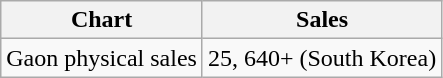<table class="wikitable">
<tr>
<th>Chart</th>
<th>Sales</th>
</tr>
<tr>
<td>Gaon physical sales</td>
<td align="center">25, 640+ (South Korea)</td>
</tr>
</table>
